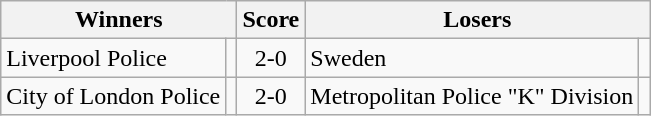<table class=wikitable>
<tr>
<th colspan=2>Winners</th>
<th>Score</th>
<th colspan=2>Losers</th>
</tr>
<tr>
<td>Liverpool Police</td>
<td></td>
<td align=center>2-0</td>
<td>Sweden</td>
<td></td>
</tr>
<tr>
<td>City of London Police</td>
<td></td>
<td align=center>2-0</td>
<td>Metropolitan Police "K" Division</td>
<td></td>
</tr>
</table>
